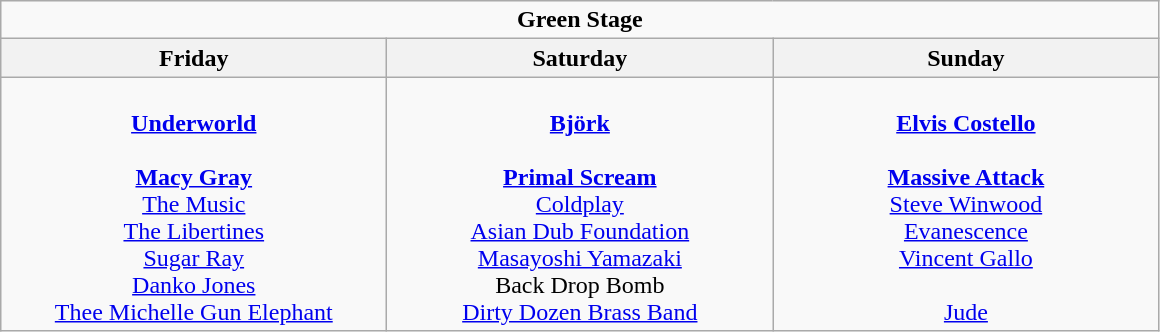<table class="wikitable">
<tr>
<td colspan="3" style="text-align:center;"><strong>Green Stage</strong></td>
</tr>
<tr>
<th>Friday</th>
<th>Saturday</th>
<th>Sunday</th>
</tr>
<tr>
<td style="text-align:center; vertical-align:top; width:250px;"><br><strong><a href='#'>Underworld</a></strong>
<br>
<br> <strong><a href='#'>Macy Gray</a></strong>
<br> <a href='#'>The Music</a>
<br> <a href='#'>The Libertines</a>
<br> <a href='#'>Sugar Ray</a>
<br> <a href='#'>Danko Jones</a>
<br> <a href='#'>Thee Michelle Gun Elephant</a></td>
<td style="text-align:center; vertical-align:top; width:250px;"><br><strong><a href='#'>Björk</a></strong>
<br>
<br> <strong><a href='#'>Primal Scream</a></strong>
<br> <a href='#'>Coldplay</a>
<br> <a href='#'>Asian Dub Foundation</a>
<br> <a href='#'>Masayoshi Yamazaki</a>
<br> Back Drop Bomb
<br> <a href='#'>Dirty Dozen Brass Band</a></td>
<td style="text-align:center; vertical-align:top; width:250px;"><br><strong><a href='#'>Elvis Costello</a></strong>
<br>
<br> <strong><a href='#'>Massive Attack</a></strong>
<br> <a href='#'>Steve Winwood</a>
<br> <a href='#'>Evanescence</a>
<br> <a href='#'>Vincent Gallo</a>
<br> 
<br> <a href='#'>Jude</a></td>
</tr>
</table>
